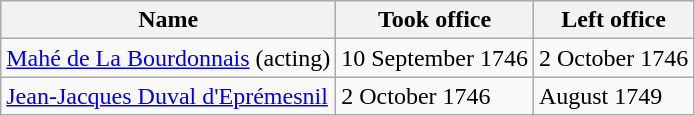<table class="wikitable">
<tr>
<th>Name</th>
<th>Took office</th>
<th>Left office</th>
</tr>
<tr>
<td><a href='#'>Mahé de La Bourdonnais</a> (acting)</td>
<td>10 September 1746</td>
<td>2 October 1746</td>
</tr>
<tr>
<td><a href='#'>Jean-Jacques Duval d'Eprémesnil</a></td>
<td>2 October 1746</td>
<td>August 1749</td>
</tr>
</table>
